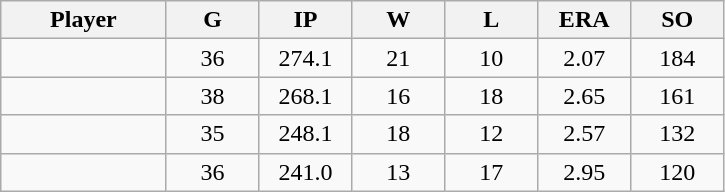<table class="wikitable sortable">
<tr>
<th bgcolor="#DDDDFF" width="16%">Player</th>
<th bgcolor="#DDDDFF" width="9%">G</th>
<th bgcolor="#DDDDFF" width="9%">IP</th>
<th bgcolor="#DDDDFF" width="9%">W</th>
<th bgcolor="#DDDDFF" width="9%">L</th>
<th bgcolor="#DDDDFF" width="9%">ERA</th>
<th bgcolor="#DDDDFF" width="9%">SO</th>
</tr>
<tr align="center">
<td></td>
<td>36</td>
<td>274.1</td>
<td>21</td>
<td>10</td>
<td>2.07</td>
<td>184</td>
</tr>
<tr align="center">
<td></td>
<td>38</td>
<td>268.1</td>
<td>16</td>
<td>18</td>
<td>2.65</td>
<td>161</td>
</tr>
<tr align="center">
<td></td>
<td>35</td>
<td>248.1</td>
<td>18</td>
<td>12</td>
<td>2.57</td>
<td>132</td>
</tr>
<tr align="center">
<td></td>
<td>36</td>
<td>241.0</td>
<td>13</td>
<td>17</td>
<td>2.95</td>
<td>120</td>
</tr>
</table>
